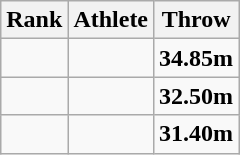<table class=wikitable style="text-align:center;">
<tr>
<th>Rank</th>
<th>Athlete</th>
<th>Throw</th>
</tr>
<tr>
<td></td>
<td align=left></td>
<td><strong>34.85m</strong></td>
</tr>
<tr>
<td></td>
<td align=left></td>
<td><strong>32.50m</strong></td>
</tr>
<tr>
<td></td>
<td align=left></td>
<td><strong>31.40m</strong></td>
</tr>
</table>
